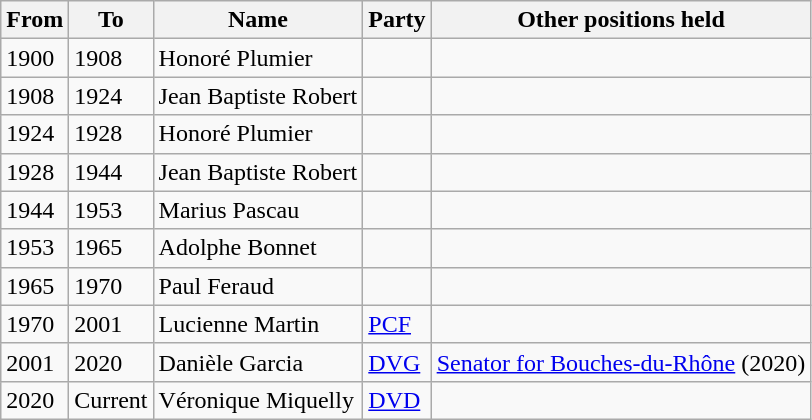<table class="wikitable">
<tr>
<th>From</th>
<th>To</th>
<th>Name</th>
<th>Party</th>
<th>Other positions held</th>
</tr>
<tr>
<td>1900</td>
<td>1908</td>
<td>Honoré Plumier</td>
<td></td>
<td></td>
</tr>
<tr>
<td>1908</td>
<td>1924</td>
<td>Jean Baptiste Robert</td>
<td></td>
<td></td>
</tr>
<tr>
<td>1924</td>
<td>1928</td>
<td>Honoré Plumier</td>
<td></td>
<td></td>
</tr>
<tr>
<td>1928</td>
<td>1944</td>
<td>Jean Baptiste Robert</td>
<td></td>
<td></td>
</tr>
<tr>
<td>1944</td>
<td>1953</td>
<td>Marius Pascau</td>
<td></td>
<td></td>
</tr>
<tr>
<td>1953</td>
<td>1965</td>
<td>Adolphe Bonnet</td>
<td></td>
<td></td>
</tr>
<tr>
<td>1965</td>
<td>1970</td>
<td>Paul Feraud</td>
<td></td>
<td></td>
</tr>
<tr>
<td>1970</td>
<td>2001</td>
<td>Lucienne Martin</td>
<td><a href='#'>PCF</a></td>
<td></td>
</tr>
<tr>
<td>2001</td>
<td>2020</td>
<td>Danièle Garcia</td>
<td><a href='#'>DVG</a></td>
<td><a href='#'>Senator for Bouches-du-Rhône</a> (2020)</td>
</tr>
<tr>
<td>2020</td>
<td>Current</td>
<td>Véronique Miquelly</td>
<td><a href='#'>DVD</a></td>
<td></td>
</tr>
</table>
